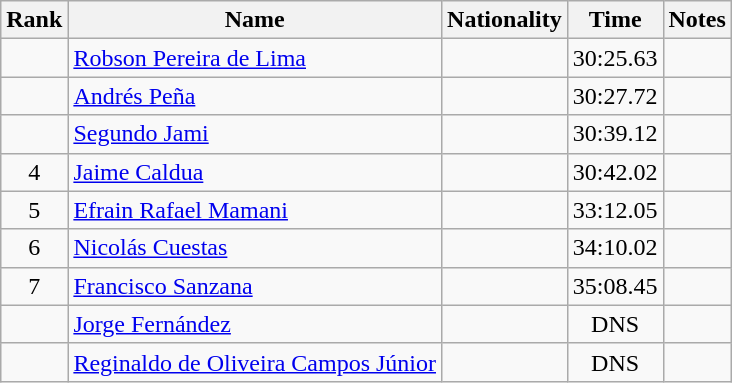<table class="wikitable sortable" style="text-align:center">
<tr>
<th>Rank</th>
<th>Name</th>
<th>Nationality</th>
<th>Time</th>
<th>Notes</th>
</tr>
<tr>
<td align=center></td>
<td align=left><a href='#'>Robson Pereira de Lima</a></td>
<td align=left></td>
<td>30:25.63</td>
<td></td>
</tr>
<tr>
<td align=center></td>
<td align=left><a href='#'>Andrés Peña</a></td>
<td align=left></td>
<td>30:27.72</td>
<td></td>
</tr>
<tr>
<td align=center></td>
<td align=left><a href='#'>Segundo Jami</a></td>
<td align=left></td>
<td>30:39.12</td>
<td></td>
</tr>
<tr>
<td align=center>4</td>
<td align=left><a href='#'>Jaime Caldua</a></td>
<td align=left></td>
<td>30:42.02</td>
<td></td>
</tr>
<tr>
<td align=center>5</td>
<td align=left><a href='#'>Efrain Rafael Mamani</a></td>
<td align=left></td>
<td>33:12.05</td>
<td></td>
</tr>
<tr>
<td align=center>6</td>
<td align=left><a href='#'>Nicolás Cuestas</a></td>
<td align=left></td>
<td>34:10.02</td>
<td></td>
</tr>
<tr>
<td align=center>7</td>
<td align=left><a href='#'>Francisco Sanzana</a></td>
<td align=left></td>
<td>35:08.45</td>
<td></td>
</tr>
<tr>
<td align=center></td>
<td align=left><a href='#'>Jorge Fernández</a></td>
<td align=left></td>
<td>DNS</td>
<td></td>
</tr>
<tr>
<td align=center></td>
<td align=left><a href='#'>Reginaldo de Oliveira Campos Júnior</a></td>
<td align=left></td>
<td>DNS</td>
<td></td>
</tr>
</table>
